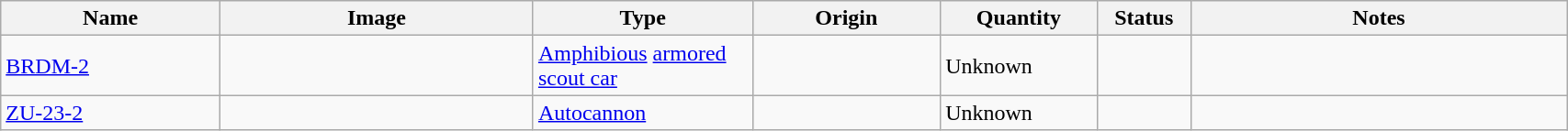<table class="wikitable" style="width:90%;">
<tr>
<th width=14%>Name</th>
<th width=20%>Image</th>
<th width=14%>Type</th>
<th width=12%>Origin</th>
<th width=10%>Quantity</th>
<th width=06%>Status</th>
<th width=24%>Notes</th>
</tr>
<tr>
<td><a href='#'>BRDM-2</a></td>
<td></td>
<td><a href='#'>Amphibious</a> <a href='#'>armored scout car</a></td>
<td></td>
<td>Unknown</td>
<td></td>
<td></td>
</tr>
<tr>
<td><a href='#'>ZU-23-2</a></td>
<td></td>
<td><a href='#'>Autocannon</a></td>
<td></td>
<td>Unknown</td>
<td></td>
<td></td>
</tr>
</table>
